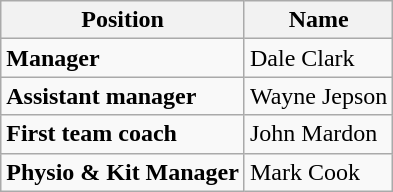<table class=wikitable>
<tr>
<th>Position</th>
<th>Name</th>
</tr>
<tr>
<td><strong>Manager</strong></td>
<td> Dale Clark</td>
</tr>
<tr>
<td><strong>Assistant manager</strong></td>
<td> Wayne Jepson</td>
</tr>
<tr>
<td><strong>First team coach</strong></td>
<td> John Mardon</td>
</tr>
<tr>
<td><strong>Physio & Kit Manager</strong></td>
<td> Mark Cook</td>
</tr>
</table>
